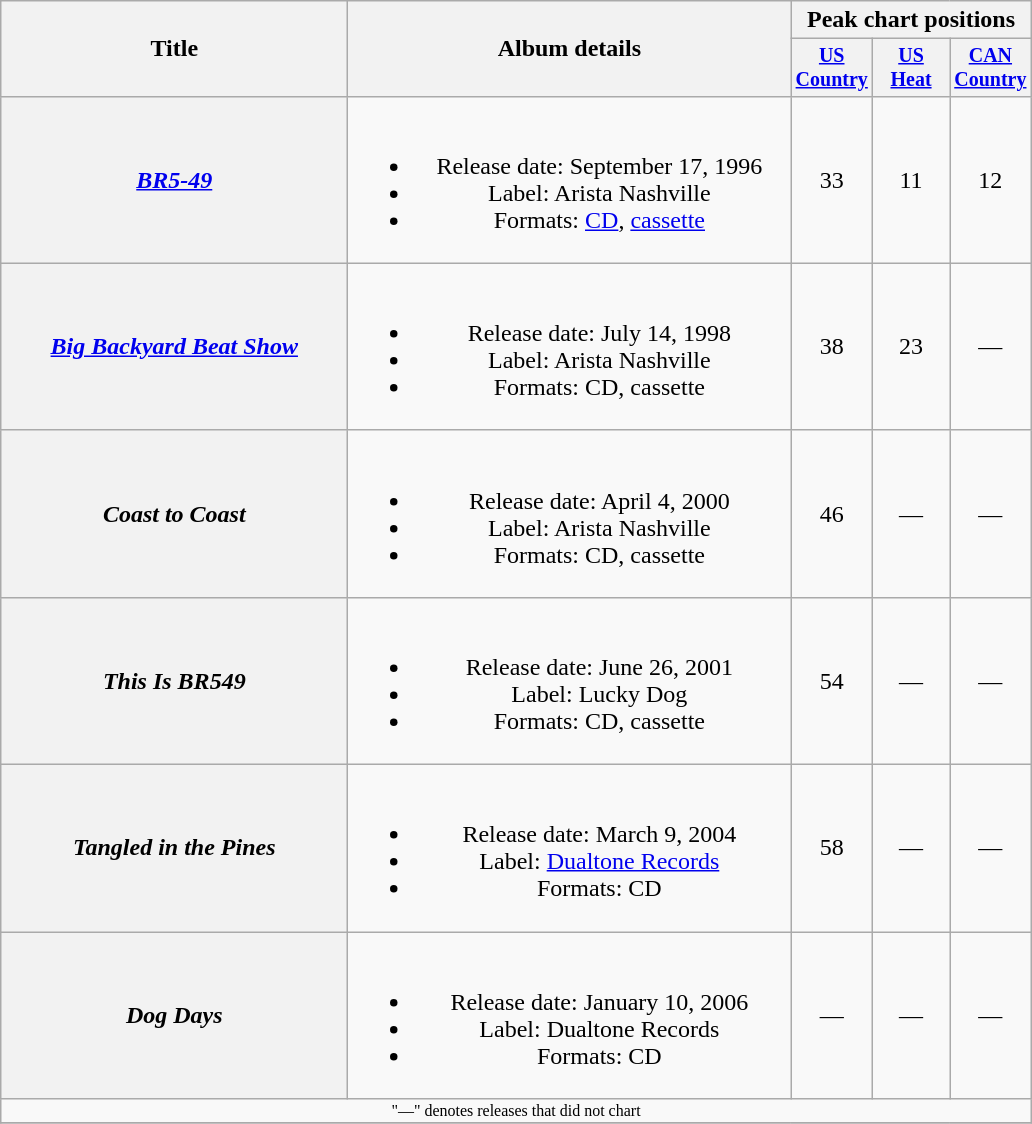<table class="wikitable plainrowheaders" style="text-align:center;">
<tr>
<th rowspan="2" style="width:14em;">Title</th>
<th rowspan="2" style="width:18em;">Album details</th>
<th colspan="3">Peak chart positions</th>
</tr>
<tr style="font-size:smaller;">
<th width="45"><a href='#'>US Country</a></th>
<th width="45"><a href='#'>US Heat</a></th>
<th width="45"><a href='#'>CAN Country</a></th>
</tr>
<tr>
<th scope="row"><em><a href='#'>BR5-49</a></em></th>
<td><br><ul><li>Release date: September 17, 1996</li><li>Label: Arista Nashville</li><li>Formats: <a href='#'>CD</a>, <a href='#'>cassette</a></li></ul></td>
<td>33</td>
<td>11</td>
<td>12</td>
</tr>
<tr>
<th scope="row"><em><a href='#'>Big Backyard Beat Show</a></em></th>
<td><br><ul><li>Release date: July 14, 1998</li><li>Label: Arista Nashville</li><li>Formats: CD, cassette</li></ul></td>
<td>38</td>
<td>23</td>
<td>—</td>
</tr>
<tr>
<th scope="row"><em>Coast to Coast</em></th>
<td><br><ul><li>Release date: April 4, 2000</li><li>Label: Arista Nashville</li><li>Formats: CD, cassette</li></ul></td>
<td>46</td>
<td>—</td>
<td>—</td>
</tr>
<tr>
<th scope="row"><em>This Is BR549</em></th>
<td><br><ul><li>Release date: June 26, 2001</li><li>Label: Lucky Dog</li><li>Formats: CD, cassette</li></ul></td>
<td>54</td>
<td>—</td>
<td>—</td>
</tr>
<tr>
<th scope="row"><em>Tangled in the Pines</em></th>
<td><br><ul><li>Release date: March 9, 2004</li><li>Label: <a href='#'>Dualtone Records</a></li><li>Formats: CD</li></ul></td>
<td>58</td>
<td>—</td>
<td>—</td>
</tr>
<tr>
<th scope="row"><em>Dog Days</em></th>
<td><br><ul><li>Release date: January 10, 2006</li><li>Label: Dualtone Records</li><li>Formats: CD</li></ul></td>
<td>—</td>
<td>—</td>
<td>—</td>
</tr>
<tr>
<td colspan="5" style="font-size:8pt">"—" denotes releases that did not chart</td>
</tr>
<tr>
</tr>
</table>
